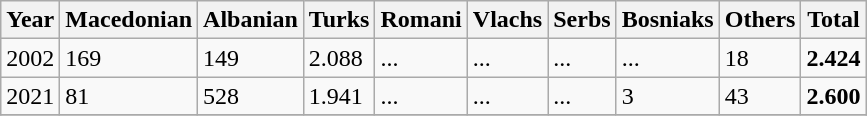<table class="wikitable">
<tr>
<th>Year</th>
<th>Macedonian</th>
<th>Albanian</th>
<th>Turks</th>
<th>Romani</th>
<th>Vlachs</th>
<th>Serbs</th>
<th>Bosniaks</th>
<th><abbr>Others</abbr></th>
<th>Total</th>
</tr>
<tr>
<td>2002</td>
<td>169</td>
<td>149</td>
<td>2.088</td>
<td>...</td>
<td>...</td>
<td>...</td>
<td>...</td>
<td>18</td>
<td><strong>2.424</strong></td>
</tr>
<tr>
<td>2021</td>
<td>81</td>
<td>528</td>
<td>1.941</td>
<td>...</td>
<td>...</td>
<td>...</td>
<td>3</td>
<td>43</td>
<td><strong>2.600</strong></td>
</tr>
<tr>
</tr>
</table>
